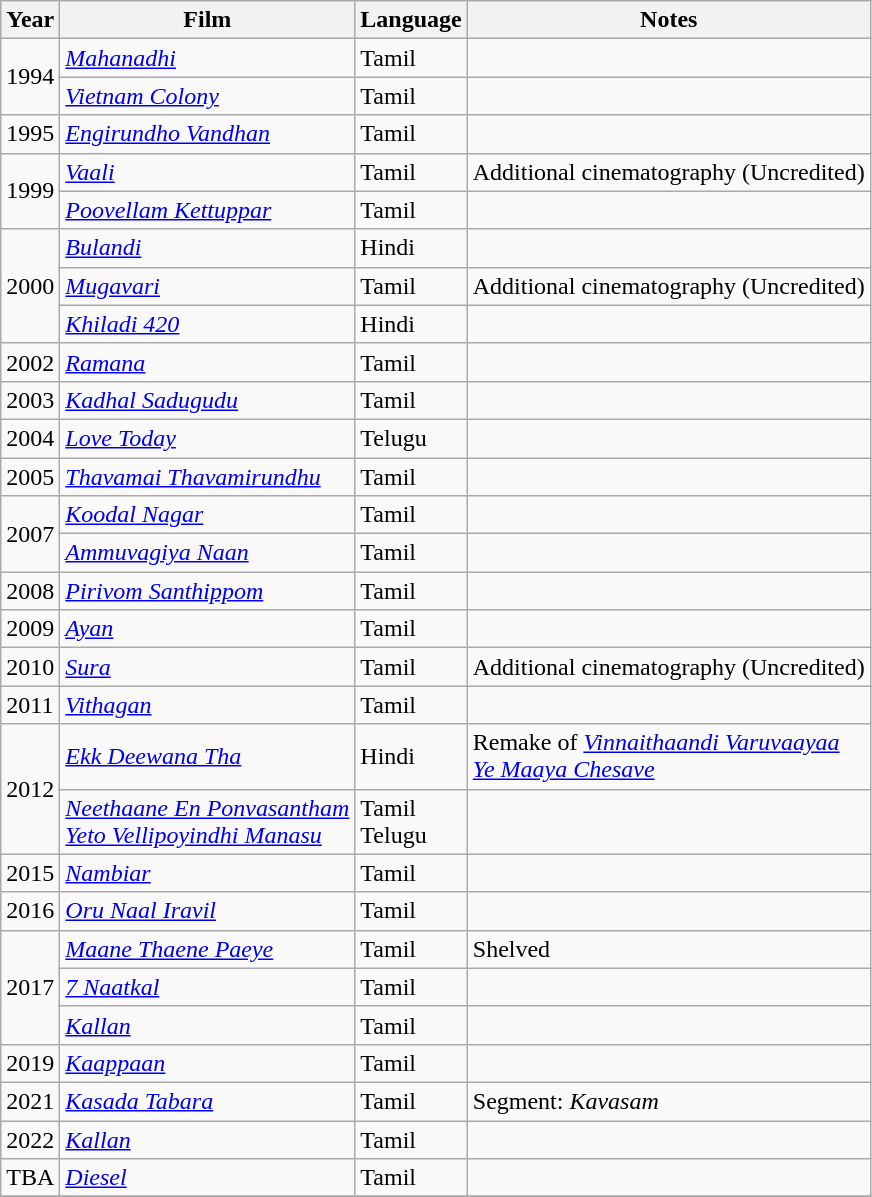<table class="wikitable sortable">
<tr>
<th>Year</th>
<th>Film</th>
<th>Language</th>
<th>Notes</th>
</tr>
<tr>
<td rowspan=2>1994</td>
<td><em><a href='#'>Mahanadhi</a></em></td>
<td>Tamil</td>
<td></td>
</tr>
<tr>
<td><em><a href='#'>Vietnam Colony</a></em></td>
<td>Tamil</td>
<td></td>
</tr>
<tr>
<td>1995</td>
<td><em><a href='#'>Engirundho Vandhan</a></em></td>
<td>Tamil</td>
<td></td>
</tr>
<tr>
<td rowspan=2>1999</td>
<td><em><a href='#'>Vaali</a></em></td>
<td>Tamil</td>
<td>Additional cinematography (Uncredited)</td>
</tr>
<tr>
<td><em><a href='#'>Poovellam Kettuppar</a></em></td>
<td>Tamil</td>
<td></td>
</tr>
<tr>
<td rowspan=3>2000</td>
<td><em><a href='#'>Bulandi</a></em></td>
<td>Hindi</td>
<td></td>
</tr>
<tr>
<td><em><a href='#'>Mugavari</a></em></td>
<td>Tamil</td>
<td>Additional cinematography (Uncredited)</td>
</tr>
<tr>
<td><em><a href='#'>Khiladi 420</a></em></td>
<td>Hindi</td>
<td></td>
</tr>
<tr>
<td>2002</td>
<td><em><a href='#'>Ramana</a></em></td>
<td>Tamil</td>
<td></td>
</tr>
<tr>
<td>2003</td>
<td><em><a href='#'>Kadhal Sadugudu</a></em></td>
<td>Tamil</td>
<td></td>
</tr>
<tr>
<td>2004</td>
<td><em><a href='#'>Love Today</a></em></td>
<td>Telugu</td>
<td></td>
</tr>
<tr>
<td>2005</td>
<td><em><a href='#'>Thavamai Thavamirundhu</a></em></td>
<td>Tamil</td>
<td></td>
</tr>
<tr>
<td rowspan=2>2007</td>
<td><em><a href='#'>Koodal Nagar</a></em></td>
<td>Tamil</td>
<td></td>
</tr>
<tr>
<td><em><a href='#'>Ammuvagiya Naan</a></em></td>
<td>Tamil</td>
<td></td>
</tr>
<tr>
<td>2008</td>
<td><em><a href='#'>Pirivom Santhippom</a></em></td>
<td>Tamil</td>
<td></td>
</tr>
<tr>
<td>2009</td>
<td><em><a href='#'>Ayan</a></em></td>
<td>Tamil</td>
<td></td>
</tr>
<tr>
<td>2010</td>
<td><em><a href='#'>Sura</a></em></td>
<td>Tamil</td>
<td>Additional cinematography  (Uncredited)</td>
</tr>
<tr>
<td>2011</td>
<td><em><a href='#'>Vithagan</a></em></td>
<td>Tamil</td>
<td></td>
</tr>
<tr>
<td rowspan=2>2012</td>
<td><em><a href='#'>Ekk Deewana Tha</a></em></td>
<td>Hindi</td>
<td>Remake of <em><a href='#'>Vinnaithaandi Varuvaayaa</a></em><br><em><a href='#'>Ye Maaya Chesave</a></em></td>
</tr>
<tr>
<td><em><a href='#'>Neethaane En Ponvasantham</a></em><br><em><a href='#'>Yeto Vellipoyindhi Manasu</a></em></td>
<td>Tamil<br>Telugu</td>
<td></td>
</tr>
<tr>
<td>2015</td>
<td><em><a href='#'>Nambiar</a></em></td>
<td>Tamil</td>
<td></td>
</tr>
<tr>
<td>2016</td>
<td><em><a href='#'>Oru Naal Iravil</a></em></td>
<td>Tamil</td>
<td></td>
</tr>
<tr>
<td rowspan=3>2017</td>
<td><em><a href='#'>Maane Thaene Paeye</a></em></td>
<td>Tamil</td>
<td>Shelved</td>
</tr>
<tr>
<td><em><a href='#'>7 Naatkal</a></em></td>
<td>Tamil</td>
<td></td>
</tr>
<tr>
<td><em><a href='#'>Kallan</a></em></td>
<td>Tamil</td>
<td></td>
</tr>
<tr>
<td>2019</td>
<td><em><a href='#'>Kaappaan</a></em></td>
<td>Tamil</td>
<td></td>
</tr>
<tr>
<td>2021</td>
<td><em><a href='#'>Kasada Tabara</a></em></td>
<td>Tamil</td>
<td>Segment: <em>Kavasam</em></td>
</tr>
<tr>
<td>2022</td>
<td><em><a href='#'>Kallan</a></em></td>
<td>Tamil</td>
<td></td>
</tr>
<tr>
<td>TBA</td>
<td><em><a href='#'>Diesel</a></em></td>
<td>Tamil</td>
<td></td>
</tr>
<tr>
</tr>
</table>
